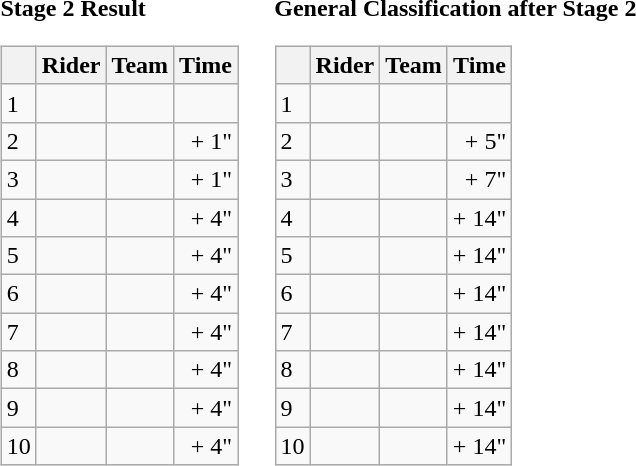<table>
<tr>
<td><strong>Stage 2 Result</strong><br><table class="wikitable">
<tr>
<th></th>
<th>Rider</th>
<th>Team</th>
<th>Time</th>
</tr>
<tr>
<td>1</td>
<td></td>
<td></td>
<td align="right"></td>
</tr>
<tr>
<td>2</td>
<td></td>
<td></td>
<td align="right">+ 1"</td>
</tr>
<tr>
<td>3</td>
<td></td>
<td></td>
<td align="right">+ 1"</td>
</tr>
<tr>
<td>4</td>
<td></td>
<td></td>
<td align="right">+ 4"</td>
</tr>
<tr>
<td>5</td>
<td></td>
<td></td>
<td align="right">+ 4"</td>
</tr>
<tr>
<td>6</td>
<td></td>
<td></td>
<td align="right">+ 4"</td>
</tr>
<tr>
<td>7</td>
<td></td>
<td></td>
<td align="right">+ 4"</td>
</tr>
<tr>
<td>8</td>
<td></td>
<td></td>
<td align="right">+ 4"</td>
</tr>
<tr>
<td>9</td>
<td></td>
<td></td>
<td align="right">+ 4"</td>
</tr>
<tr>
<td>10</td>
<td></td>
<td></td>
<td align="right">+ 4"</td>
</tr>
</table>
</td>
<td></td>
<td><strong>General Classification after Stage 2</strong><br><table class="wikitable">
<tr>
<th></th>
<th>Rider</th>
<th>Team</th>
<th>Time</th>
</tr>
<tr>
<td>1</td>
<td>  </td>
<td></td>
<td align="right"></td>
</tr>
<tr>
<td>2</td>
<td></td>
<td></td>
<td align="right">+ 5"</td>
</tr>
<tr>
<td>3</td>
<td></td>
<td></td>
<td align="right">+ 7"</td>
</tr>
<tr>
<td>4</td>
<td> </td>
<td></td>
<td align="right">+ 14"</td>
</tr>
<tr>
<td>5</td>
<td> </td>
<td></td>
<td align="right">+ 14"</td>
</tr>
<tr>
<td>6</td>
<td></td>
<td></td>
<td align="right">+ 14"</td>
</tr>
<tr>
<td>7</td>
<td></td>
<td></td>
<td align="right">+ 14"</td>
</tr>
<tr>
<td>8</td>
<td></td>
<td></td>
<td align="right">+ 14"</td>
</tr>
<tr>
<td>9</td>
<td></td>
<td></td>
<td align="right">+ 14"</td>
</tr>
<tr>
<td>10</td>
<td></td>
<td></td>
<td align="right">+ 14"</td>
</tr>
</table>
</td>
</tr>
</table>
